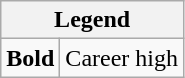<table class="wikitable mw-collapsible mw-collapsed">
<tr>
<th colspan="2">Legend</th>
</tr>
<tr>
<td><strong>Bold</strong></td>
<td>Career high</td>
</tr>
</table>
